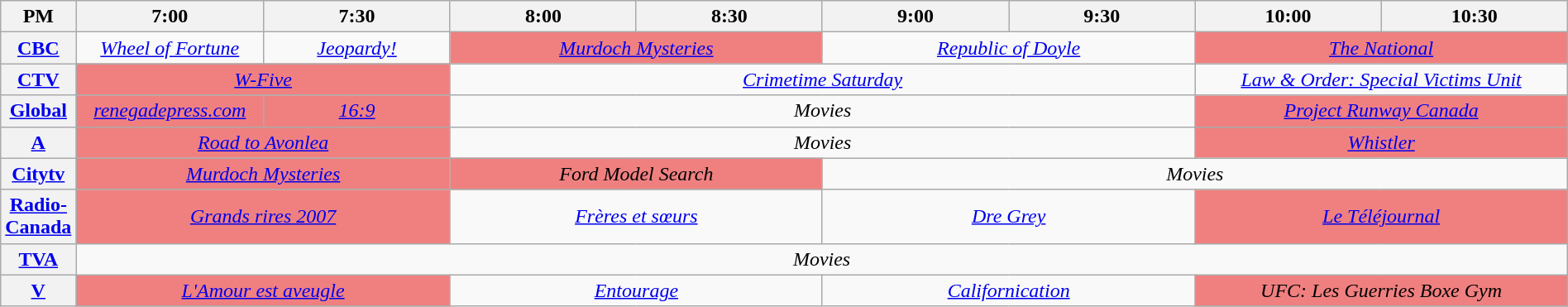<table class="wikitable" style="width:100%;">
<tr>
<th style="width:4%;">PM</th>
<th style="width:12%;">7:00</th>
<th style="width:12%;">7:30</th>
<th style="width:12%;">8:00</th>
<th style="width:12%;">8:30</th>
<th style="width:12%;">9:00</th>
<th style="width:12%;">9:30</th>
<th style="width:12%;">10:00</th>
<th style="width:12%;">10:30</th>
</tr>
<tr style="text-align:center;">
<th><a href='#'>CBC</a></th>
<td style="text-align:center;"><em><a href='#'>Wheel of Fortune</a></em></td>
<td style="text-align:center;"><em><a href='#'>Jeopardy!</a></em></td>
<td colspan="2"  style="text-align:center; background:#f08080;"><em><a href='#'>Murdoch Mysteries</a></em></td>
<td colspan="2" style="text-align:center;"><em><a href='#'>Republic of Doyle</a></em></td>
<td colspan="2"  style="text-align:center; background:#f08080;"><em><a href='#'>The National</a></em></td>
</tr>
<tr style="text-align:center;">
<th><a href='#'>CTV</a></th>
<td colspan="2"  style="text-align:center; background:#f08080;"><em><a href='#'>W-Five</a></em></td>
<td colspan="4" style="text-align:center;"><em><a href='#'>Crimetime Saturday</a></em></td>
<td colspan="2" style="text-align:center;"><em><a href='#'>Law & Order: Special Victims Unit</a></em></td>
</tr>
<tr style="text-align:center;">
<th><a href='#'>Global</a></th>
<td style="text-align:center; background:#f08080;"><em><a href='#'>renegadepress.com</a></em></td>
<td style="text-align:center; background:#f08080;"><em><a href='#'>16:9</a></em></td>
<td colspan="4" style="text-align:center;"><em>Movies</em></td>
<td colspan="2"  style="text-align:center; background:#f08080;"><em><a href='#'>Project Runway Canada</a></em></td>
</tr>
<tr style="text-align:center;">
<th><a href='#'>A</a></th>
<td colspan="2"  style="text-align:center; background:#f08080;"><em><a href='#'>Road to Avonlea</a></em></td>
<td colspan="4" style="text-align:center;"><em>Movies</em></td>
<td colspan="2"  style="text-align:center; background:#f08080;"><em><a href='#'>Whistler</a></em></td>
</tr>
<tr style="text-align:center;">
<th><a href='#'>Citytv</a></th>
<td colspan="2"  style="text-align:center; background:#f08080;"><em><a href='#'>Murdoch Mysteries</a></em></td>
<td colspan="2"  style="text-align:center; background:#f08080;"><em>Ford Model Search</em></td>
<td colspan="4" style="text-align:center;"><em>Movies</em></td>
</tr>
<tr style="text-align:center;">
<th><a href='#'>Radio-Canada</a></th>
<td colspan="2"  style="text-align:center; background:#f08080;"><em><a href='#'>Grands rires 2007</a></em></td>
<td colspan="2" style="text-align:center;"><em><a href='#'>Frères et sœurs</a></em></td>
<td colspan="2" style="text-align:center;"><em><a href='#'>Dre Grey</a></em></td>
<td colspan="2"  style="text-align:center; background:#f08080;"><em><a href='#'>Le Téléjournal</a></em></td>
</tr>
<tr style="text-align:center;">
<th><a href='#'>TVA</a></th>
<td colspan="8" style="text-align:center;"><em>Movies</em></td>
</tr>
<tr style="text-align:center;">
<th><a href='#'>V</a></th>
<td colspan="2"  style="text-align:center; background:#f08080;"><em><a href='#'>L'Amour est aveugle</a></em></td>
<td colspan="2" style="text-align:center;"><em><a href='#'>Entourage</a></em></td>
<td colspan="2" style="text-align:center;"><em><a href='#'>Californication</a></em></td>
<td colspan="2"  style="text-align:center; background:#f08080;"><em>UFC: Les Guerries Boxe Gym</em></td>
</tr>
</table>
